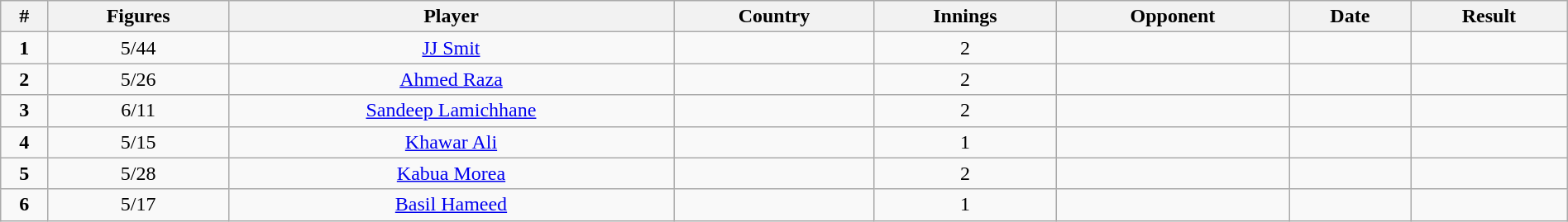<table class="wikitable" style="font-size:100%; width:100%">
<tr>
<th>#</th>
<th>Figures</th>
<th>Player</th>
<th>Country</th>
<th>Innings</th>
<th>Opponent</th>
<th>Date</th>
<th>Result</th>
</tr>
<tr align="center";>
<td><strong>1</strong></td>
<td>5/44</td>
<td><a href='#'>JJ Smit</a></td>
<td></td>
<td>2</td>
<td></td>
<td></td>
<td></td>
</tr>
<tr align="center";>
<td><strong>2</strong></td>
<td>5/26</td>
<td><a href='#'>Ahmed Raza</a></td>
<td></td>
<td>2</td>
<td></td>
<td></td>
<td></td>
</tr>
<tr align="center";>
<td><strong>3</strong></td>
<td>6/11</td>
<td><a href='#'>Sandeep Lamichhane</a></td>
<td></td>
<td>2</td>
<td></td>
<td></td>
<td></td>
</tr>
<tr align="center";>
<td><strong>4</strong></td>
<td>5/15</td>
<td><a href='#'>Khawar Ali</a></td>
<td></td>
<td>1</td>
<td></td>
<td></td>
<td></td>
</tr>
<tr align="center";>
<td><strong>5</strong></td>
<td>5/28</td>
<td><a href='#'>Kabua Morea</a></td>
<td></td>
<td>2</td>
<td></td>
<td></td>
<td></td>
</tr>
<tr align="center";>
<td><strong>6</strong></td>
<td>5/17</td>
<td><a href='#'>Basil Hameed</a></td>
<td></td>
<td>1</td>
<td></td>
<td></td>
<td></td>
</tr>
</table>
